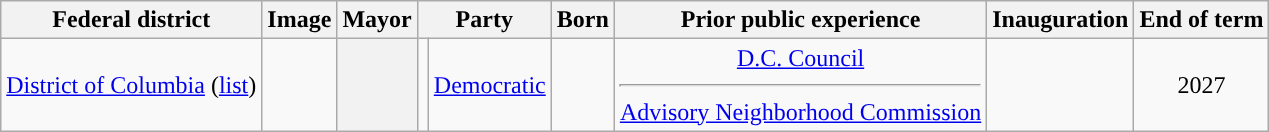<table class="wikitable" style="text-align:center">
<tr>
<th scope="col">Federal district</th>
<th scope="col" class=unsortable>Image</th>
<th scope="col">Mayor</th>
<th scope="colgroup" colspan=2>Party</th>
<th scope="col">Born</th>
<th scope="col" class=unsortable>Prior public experience</th>
<th scope="col">Inauguration</th>
<th scope="col">End of term</th>
</tr>
<tr>
<td><a href='#'>District of Columbia</a> (<a href='#'>list</a>)</td>
<td></td>
<th scope="row"></th>
<td style="background-color:"></td>
<td><a href='#'>Democratic</a></td>
<td></td>
<td><a href='#'>D.C. Council</a><hr><a href='#'>Advisory Neighborhood Commission</a></td>
<td></td>
<td>2027</td>
</tr>
</table>
